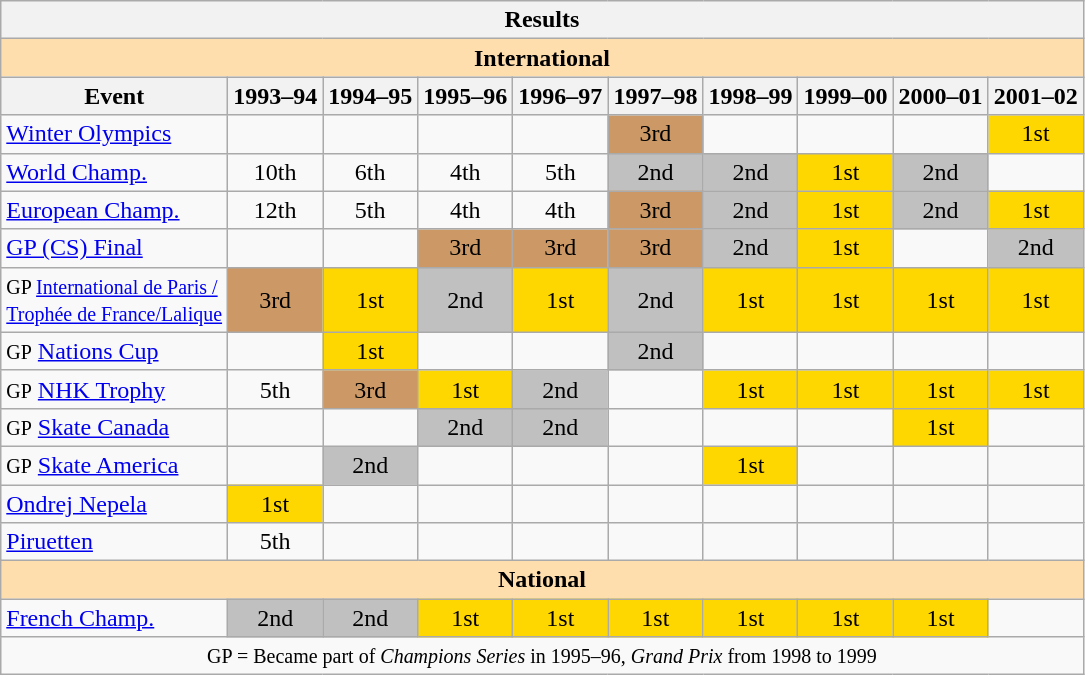<table class="wikitable" style="text-align:center">
<tr>
<th colspan=10 align=center>Results</th>
</tr>
<tr>
<th style="background-color: #ffdead; " colspan=10 align=center>International</th>
</tr>
<tr>
<th>Event</th>
<th>1993–94</th>
<th>1994–95</th>
<th>1995–96</th>
<th>1996–97</th>
<th>1997–98</th>
<th>1998–99</th>
<th>1999–00</th>
<th>2000–01</th>
<th>2001–02</th>
</tr>
<tr>
<td align=left><a href='#'>Winter Olympics</a></td>
<td></td>
<td></td>
<td></td>
<td></td>
<td bgcolor=cc9966>3rd</td>
<td></td>
<td></td>
<td></td>
<td bgcolor=gold>1st</td>
</tr>
<tr>
<td align=left><a href='#'>World Champ.</a></td>
<td>10th</td>
<td>6th</td>
<td>4th</td>
<td>5th</td>
<td bgcolor=silver>2nd</td>
<td bgcolor=silver>2nd</td>
<td bgcolor=gold>1st</td>
<td bgcolor=silver>2nd</td>
<td></td>
</tr>
<tr>
<td align=left><a href='#'>European Champ.</a></td>
<td>12th</td>
<td>5th</td>
<td>4th</td>
<td>4th</td>
<td bgcolor=cc9966>3rd</td>
<td bgcolor=silver>2nd</td>
<td bgcolor=gold>1st</td>
<td bgcolor=silver>2nd</td>
<td bgcolor=gold>1st</td>
</tr>
<tr>
<td align=left><a href='#'>GP (CS) Final</a></td>
<td></td>
<td></td>
<td bgcolor=cc9966>3rd</td>
<td bgcolor=cc9966>3rd</td>
<td bgcolor=cc9966>3rd</td>
<td bgcolor=silver>2nd</td>
<td bgcolor=gold>1st</td>
<td></td>
<td bgcolor=silver>2nd</td>
</tr>
<tr>
<td align=left><small>GP <a href='#'>International de Paris / <br> Trophée de France/Lalique</a></small></td>
<td bgcolor=cc9966>3rd</td>
<td bgcolor=gold>1st</td>
<td bgcolor=silver>2nd</td>
<td bgcolor=gold>1st</td>
<td bgcolor=silver>2nd</td>
<td bgcolor=gold>1st</td>
<td bgcolor=gold>1st</td>
<td bgcolor=gold>1st</td>
<td bgcolor=gold>1st</td>
</tr>
<tr>
<td align=left><small>GP</small> <a href='#'>Nations Cup</a></td>
<td></td>
<td bgcolor=gold>1st</td>
<td></td>
<td></td>
<td bgcolor=silver>2nd</td>
<td></td>
<td></td>
<td></td>
<td></td>
</tr>
<tr>
<td align=left><small>GP</small> <a href='#'>NHK Trophy</a></td>
<td>5th</td>
<td bgcolor=cc9966>3rd</td>
<td bgcolor=gold>1st</td>
<td bgcolor=silver>2nd</td>
<td></td>
<td bgcolor=gold>1st</td>
<td bgcolor=gold>1st</td>
<td bgcolor=gold>1st</td>
<td bgcolor=gold>1st</td>
</tr>
<tr>
<td align=left><small>GP</small> <a href='#'>Skate Canada</a></td>
<td></td>
<td></td>
<td bgcolor=silver>2nd</td>
<td bgcolor=silver>2nd</td>
<td></td>
<td></td>
<td></td>
<td bgcolor=gold>1st</td>
<td></td>
</tr>
<tr>
<td align=left><small>GP</small> <a href='#'>Skate America</a></td>
<td></td>
<td bgcolor=silver>2nd</td>
<td></td>
<td></td>
<td></td>
<td bgcolor=gold>1st</td>
<td></td>
<td></td>
<td></td>
</tr>
<tr>
<td align=left><a href='#'>Ondrej Nepela</a></td>
<td bgcolor=gold>1st</td>
<td></td>
<td></td>
<td></td>
<td></td>
<td></td>
<td></td>
<td></td>
<td></td>
</tr>
<tr>
<td align=left><a href='#'>Piruetten</a></td>
<td>5th</td>
<td></td>
<td></td>
<td></td>
<td></td>
<td></td>
<td></td>
<td></td>
<td></td>
</tr>
<tr>
<th style="background-color: #ffdead; " colspan=10 align=center>National</th>
</tr>
<tr>
<td align=left><a href='#'>French Champ.</a></td>
<td bgcolor=silver>2nd</td>
<td bgcolor=silver>2nd</td>
<td bgcolor=gold>1st</td>
<td bgcolor=gold>1st</td>
<td bgcolor=gold>1st</td>
<td bgcolor=gold>1st</td>
<td bgcolor=gold>1st</td>
<td bgcolor=gold>1st</td>
<td></td>
</tr>
<tr>
<td colspan=10 align=center><small> GP = Became part of <em>Champions Series</em> in 1995–96, <em>Grand Prix</em> from 1998 to 1999 </small></td>
</tr>
</table>
